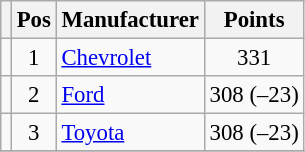<table class="wikitable" style="font-size: 95%">
<tr>
<th></th>
<th>Pos</th>
<th>Manufacturer</th>
<th>Points</th>
</tr>
<tr>
<td align="left"></td>
<td style="text-align:center;">1</td>
<td><a href='#'>Chevrolet</a></td>
<td style="text-align:center;">331</td>
</tr>
<tr>
<td align="left"></td>
<td style="text-align:center;">2</td>
<td><a href='#'>Ford</a></td>
<td style="text-align:center;">308 (–23)</td>
</tr>
<tr>
<td align="left"></td>
<td style="text-align:center;">3</td>
<td><a href='#'>Toyota</a></td>
<td style="text-align:center;">308 (–23)</td>
</tr>
<tr class="sortbottom">
</tr>
</table>
